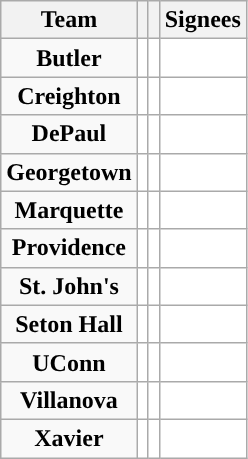<table class="wikitable">
<tr>
<th>Team</th>
<th></th>
<th></th>
<th>Signees</th>
</tr>
<tr style="text-align:center;">
<td><strong>Butler</strong></td>
<td style="text-align:center; background:white"></td>
<td style="text-align:center; background:white"></td>
<td style="text-align:center; background:white"></td>
</tr>
<tr style="text-align:center;">
<td><strong>Creighton</strong></td>
<td style="text-align:center; background:white"></td>
<td style="text-align:center; background:white"></td>
<td style="text-align:center; background:white"></td>
</tr>
<tr style="text-align:center;">
<td><strong>DePaul</strong></td>
<td style="text-align:center; background:white"></td>
<td style="text-align:center; background:white"></td>
<td style="text-align:center; background:white"></td>
</tr>
<tr style="text-align:center;">
<td><strong>Georgetown</strong></td>
<td style="text-align:center; background:white"></td>
<td style="text-align:center; background:white"></td>
<td style="text-align:center; background:white"></td>
</tr>
<tr style="text-align:center;">
<td><strong>Marquette</strong></td>
<td style="text-align:center; background:white"></td>
<td style="text-align:center; background:white"></td>
<td style="text-align:center; background:white"></td>
</tr>
<tr style="text-align:center;">
<td><strong>Providence</strong></td>
<td style="text-align:center; background:white"></td>
<td style="text-align:center; background:white"></td>
<td style="text-align:center; background:white"></td>
</tr>
<tr style="text-align:center;">
<td><strong>St. John's</strong></td>
<td style="text-align:center; background:white"></td>
<td style="text-align:center; background:white"></td>
<td style="text-align:center; background:white"></td>
</tr>
<tr style="text-align:center;">
<td><strong>Seton Hall</strong></td>
<td style="text-align:center; background:white"></td>
<td style="text-align:center; background:white"></td>
<td style="text-align:center; background:white"></td>
</tr>
<tr style="text-align:center;">
<td><strong>UConn</strong></td>
<td style="text-align:center; background:white"></td>
<td style="text-align:center; background:white"></td>
<td style="text-align:center; background:white"></td>
</tr>
<tr style="text-align:center;">
<td><strong>Villanova</strong></td>
<td style="text-align:center; background:white"></td>
<td style="text-align:center; background:white"></td>
<td style="text-align:center; background:white"></td>
</tr>
<tr style="text-align:center;">
<td><strong>Xavier</strong></td>
<td style="text-align:center; background:white"></td>
<td style="text-align:center; background:white"></td>
<td style="text-align:center; background:white"></td>
</tr>
</table>
